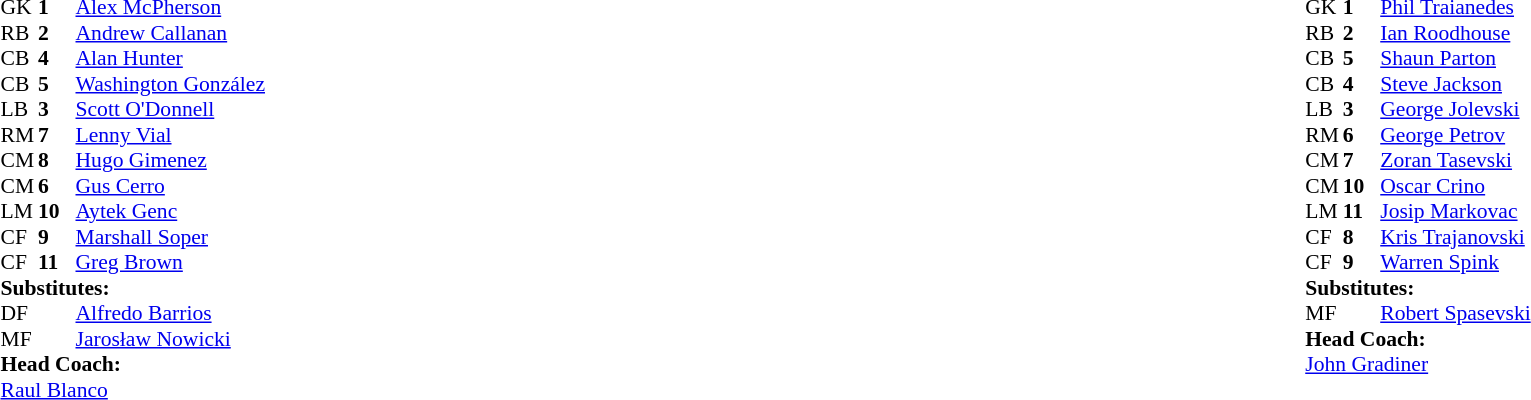<table width="100%">
<tr>
<td valign="top" width="40%"><br><table style="font-size:90%" cellspacing="0" cellpadding="0">
<tr>
<th width=25></th>
<th width=25></th>
</tr>
<tr>
<td>GK</td>
<td><strong>1</strong></td>
<td> <a href='#'>Alex McPherson</a></td>
</tr>
<tr>
<td>RB</td>
<td><strong>2</strong></td>
<td> <a href='#'>Andrew Callanan</a></td>
</tr>
<tr>
<td>CB</td>
<td><strong>4</strong></td>
<td> <a href='#'>Alan Hunter</a></td>
<td></td>
<td></td>
</tr>
<tr>
<td>CB</td>
<td><strong>5</strong></td>
<td> <a href='#'>Washington González</a></td>
</tr>
<tr>
<td>LB</td>
<td><strong>3</strong></td>
<td> <a href='#'>Scott O'Donnell</a></td>
</tr>
<tr>
<td>RM</td>
<td><strong>7</strong></td>
<td> <a href='#'>Lenny Vial</a></td>
<td></td>
<td></td>
</tr>
<tr>
<td>CM</td>
<td><strong>8</strong></td>
<td> <a href='#'>Hugo Gimenez</a></td>
</tr>
<tr>
<td>CM</td>
<td><strong>6</strong></td>
<td> <a href='#'>Gus Cerro</a></td>
</tr>
<tr>
<td>LM</td>
<td><strong>10</strong></td>
<td> <a href='#'>Aytek Genc</a></td>
</tr>
<tr>
<td>CF</td>
<td><strong>9</strong></td>
<td> <a href='#'>Marshall Soper</a></td>
</tr>
<tr>
<td>CF</td>
<td><strong>11</strong></td>
<td> <a href='#'>Greg Brown</a></td>
</tr>
<tr>
<td colspan=3><strong>Substitutes:</strong></td>
</tr>
<tr>
<td>DF</td>
<td></td>
<td> <a href='#'>Alfredo Barrios</a></td>
<td></td>
<td></td>
</tr>
<tr>
<td>MF</td>
<td></td>
<td> <a href='#'>Jarosław Nowicki</a></td>
<td></td>
<td></td>
</tr>
<tr>
<td colspan=3><strong>Head Coach:</strong></td>
</tr>
<tr>
<td colspan=3> <a href='#'>Raul Blanco</a></td>
</tr>
</table>
</td>
<td valign="top"></td>
<td valign="top" width="50%"><br><table style="font-size:90%; margin:auto" cellspacing="0" cellpadding="0">
<tr>
<th width=25></th>
<th width=25></th>
</tr>
<tr>
<td>GK</td>
<td><strong>1</strong></td>
<td> <a href='#'>Phil Traianedes</a></td>
</tr>
<tr>
<td>RB</td>
<td><strong>2</strong></td>
<td> <a href='#'>Ian Roodhouse</a></td>
<td></td>
</tr>
<tr>
<td>CB</td>
<td><strong>5</strong></td>
<td> <a href='#'>Shaun Parton</a></td>
</tr>
<tr>
<td>CB</td>
<td><strong>4</strong></td>
<td> <a href='#'>Steve Jackson</a></td>
<td></td>
</tr>
<tr>
<td>LB</td>
<td><strong>3</strong></td>
<td> <a href='#'>George Jolevski</a></td>
</tr>
<tr>
<td>RM</td>
<td><strong>6</strong></td>
<td> <a href='#'>George Petrov</a></td>
</tr>
<tr>
<td>CM</td>
<td><strong>7</strong></td>
<td> <a href='#'>Zoran Tasevski</a></td>
<td></td>
</tr>
<tr>
<td>CM</td>
<td><strong>10</strong></td>
<td> <a href='#'>Oscar Crino</a></td>
<td></td>
<td></td>
</tr>
<tr>
<td>LM</td>
<td><strong>11</strong></td>
<td> <a href='#'>Josip Markovac</a></td>
<td></td>
</tr>
<tr>
<td>CF</td>
<td><strong>8</strong></td>
<td> <a href='#'>Kris Trajanovski</a></td>
</tr>
<tr>
<td>CF</td>
<td><strong>9</strong></td>
<td> <a href='#'>Warren Spink</a></td>
<td></td>
</tr>
<tr>
<td colspan=3><strong>Substitutes:</strong></td>
</tr>
<tr>
<td>MF</td>
<td></td>
<td> <a href='#'>Robert Spasevski</a></td>
<td></td>
<td></td>
</tr>
<tr>
<td colspan=3><strong>Head Coach:</strong></td>
</tr>
<tr>
<td colspan=3> <a href='#'>John Gradiner</a></td>
</tr>
</table>
</td>
</tr>
</table>
